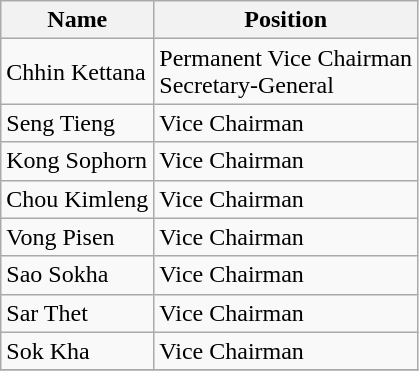<table class="wikitable">
<tr>
<th>Name</th>
<th>Position</th>
</tr>
<tr>
<td>Chhin Kettana</td>
<td>Permanent Vice Chairman<br>Secretary-General</td>
</tr>
<tr>
<td>Seng Tieng</td>
<td>Vice Chairman</td>
</tr>
<tr>
<td>Kong Sophorn</td>
<td>Vice Chairman</td>
</tr>
<tr>
<td>Chou Kimleng</td>
<td>Vice Chairman</td>
</tr>
<tr>
<td>Vong Pisen</td>
<td>Vice Chairman</td>
</tr>
<tr>
<td>Sao Sokha</td>
<td>Vice Chairman</td>
</tr>
<tr>
<td>Sar Thet</td>
<td>Vice Chairman</td>
</tr>
<tr>
<td>Sok Kha</td>
<td>Vice Chairman</td>
</tr>
<tr>
</tr>
</table>
